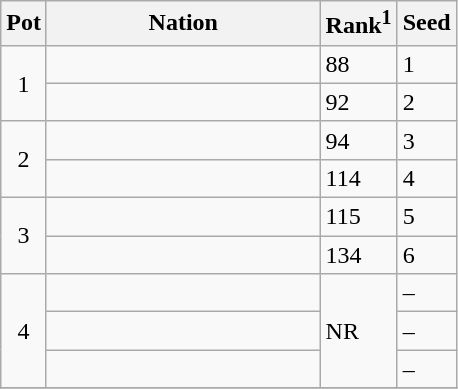<table class="wikitable">
<tr>
<th>Pot</th>
<th width="175">Nation</th>
<th>Rank<sup>1</sup></th>
<th>Seed</th>
</tr>
<tr>
<td rowspan=2 style="text-align:center;">1</td>
<td></td>
<td>88</td>
<td>1</td>
</tr>
<tr>
<td></td>
<td>92</td>
<td>2</td>
</tr>
<tr>
<td rowspan=2 style="text-align:center;">2</td>
<td></td>
<td>94</td>
<td>3</td>
</tr>
<tr>
<td></td>
<td>114</td>
<td>4</td>
</tr>
<tr>
<td rowspan=2 style="text-align:center;">3</td>
<td></td>
<td>115</td>
<td>5</td>
</tr>
<tr>
<td></td>
<td>134</td>
<td>6</td>
</tr>
<tr>
<td rowspan=3 style="text-align:center;">4</td>
<td></td>
<td rowspan=3>NR</td>
<td>–</td>
</tr>
<tr>
<td></td>
<td>–</td>
</tr>
<tr>
<td></td>
<td>–</td>
</tr>
<tr>
</tr>
</table>
